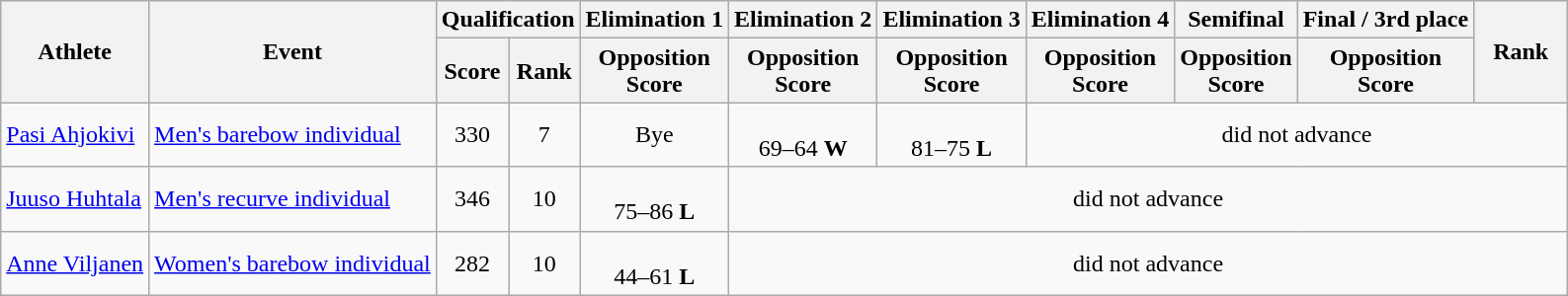<table class="wikitable">
<tr>
<th rowspan=2>Athlete</th>
<th rowspan=2>Event</th>
<th colspan=2>Qualification</th>
<th>Elimination 1</th>
<th>Elimination 2</th>
<th>Elimination 3</th>
<th>Elimination 4</th>
<th>Semifinal</th>
<th>Final / 3rd place</th>
<th rowspan=2 width=6%>Rank</th>
</tr>
<tr>
<th>Score</th>
<th>Rank</th>
<th>Opposition<br>Score</th>
<th>Opposition<br>Score</th>
<th>Opposition<br>Score</th>
<th>Opposition<br>Score</th>
<th>Opposition<br>Score</th>
<th>Opposition<br>Score</th>
</tr>
<tr align=center>
<td align=left><a href='#'>Pasi Ahjokivi</a></td>
<td align=left><a href='#'>Men's barebow individual</a></td>
<td>330</td>
<td>7</td>
<td>Bye</td>
<td><br>69–64 <strong>W</strong></td>
<td><br>81–75 <strong>L</strong></td>
<td colspan=4>did not advance</td>
</tr>
<tr align=center>
<td align=left><a href='#'>Juuso Huhtala</a></td>
<td align=left><a href='#'>Men's recurve individual</a></td>
<td>346</td>
<td>10</td>
<td><br>75–86 <strong>L</strong></td>
<td colspan=6>did not advance</td>
</tr>
<tr align=center>
<td align=left><a href='#'>Anne Viljanen</a></td>
<td align=left><a href='#'>Women's barebow individual</a></td>
<td>282</td>
<td>10</td>
<td><br>44–61 <strong>L</strong></td>
<td colspan=6>did not advance</td>
</tr>
</table>
